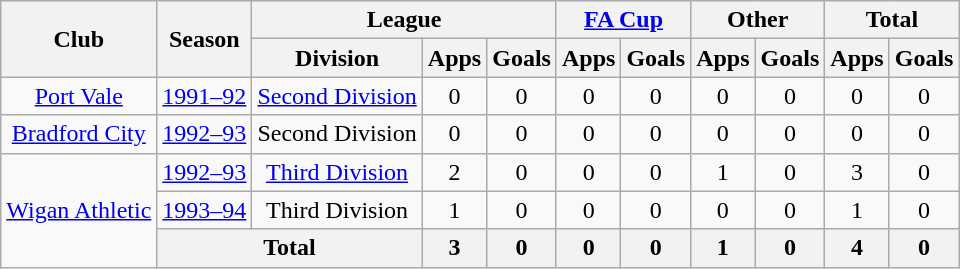<table class="wikitable" style="text-align:center">
<tr>
<th rowspan="2">Club</th>
<th rowspan="2">Season</th>
<th colspan="3">League</th>
<th colspan="2"><a href='#'>FA Cup</a></th>
<th colspan="2">Other</th>
<th colspan="2">Total</th>
</tr>
<tr>
<th>Division</th>
<th>Apps</th>
<th>Goals</th>
<th>Apps</th>
<th>Goals</th>
<th>Apps</th>
<th>Goals</th>
<th>Apps</th>
<th>Goals</th>
</tr>
<tr>
<td><a href='#'>Port Vale</a></td>
<td><a href='#'>1991–92</a></td>
<td><a href='#'>Second Division</a></td>
<td>0</td>
<td>0</td>
<td>0</td>
<td>0</td>
<td>0</td>
<td>0</td>
<td>0</td>
<td>0</td>
</tr>
<tr>
<td><a href='#'>Bradford City</a></td>
<td><a href='#'>1992–93</a></td>
<td>Second Division</td>
<td>0</td>
<td>0</td>
<td>0</td>
<td>0</td>
<td>0</td>
<td>0</td>
<td>0</td>
<td>0</td>
</tr>
<tr>
<td rowspan="3"><a href='#'>Wigan Athletic</a></td>
<td><a href='#'>1992–93</a></td>
<td><a href='#'>Third Division</a></td>
<td>2</td>
<td>0</td>
<td>0</td>
<td>0</td>
<td>1</td>
<td>0</td>
<td>3</td>
<td>0</td>
</tr>
<tr>
<td><a href='#'>1993–94</a></td>
<td>Third Division</td>
<td>1</td>
<td>0</td>
<td>0</td>
<td>0</td>
<td>0</td>
<td>0</td>
<td>1</td>
<td>0</td>
</tr>
<tr>
<th colspan="2">Total</th>
<th>3</th>
<th>0</th>
<th>0</th>
<th>0</th>
<th>1</th>
<th>0</th>
<th>4</th>
<th>0</th>
</tr>
</table>
